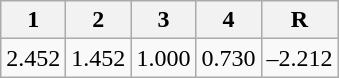<table class="wikitable">
<tr>
<th>1</th>
<th>2</th>
<th>3</th>
<th>4</th>
<th>R</th>
</tr>
<tr>
<td>2.452</td>
<td>1.452</td>
<td>1.000</td>
<td>0.730</td>
<td>–2.212</td>
</tr>
</table>
